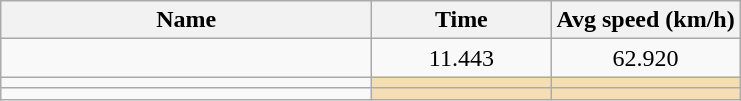<table class="wikitable sortable" style="text-align:center;">
<tr>
<th style="width:15em">Name</th>
<th style="width:7em">Time</th>
<th>Avg speed (km/h)</th>
</tr>
<tr>
<td align=left></td>
<td>11.443</td>
<td>62.920</td>
</tr>
<tr>
<td align=left></td>
<td bgcolor=wheat></td>
<td bgcolor=wheat></td>
</tr>
<tr>
<td align=left></td>
<td bgcolor=wheat></td>
<td bgcolor=wheat></td>
</tr>
</table>
